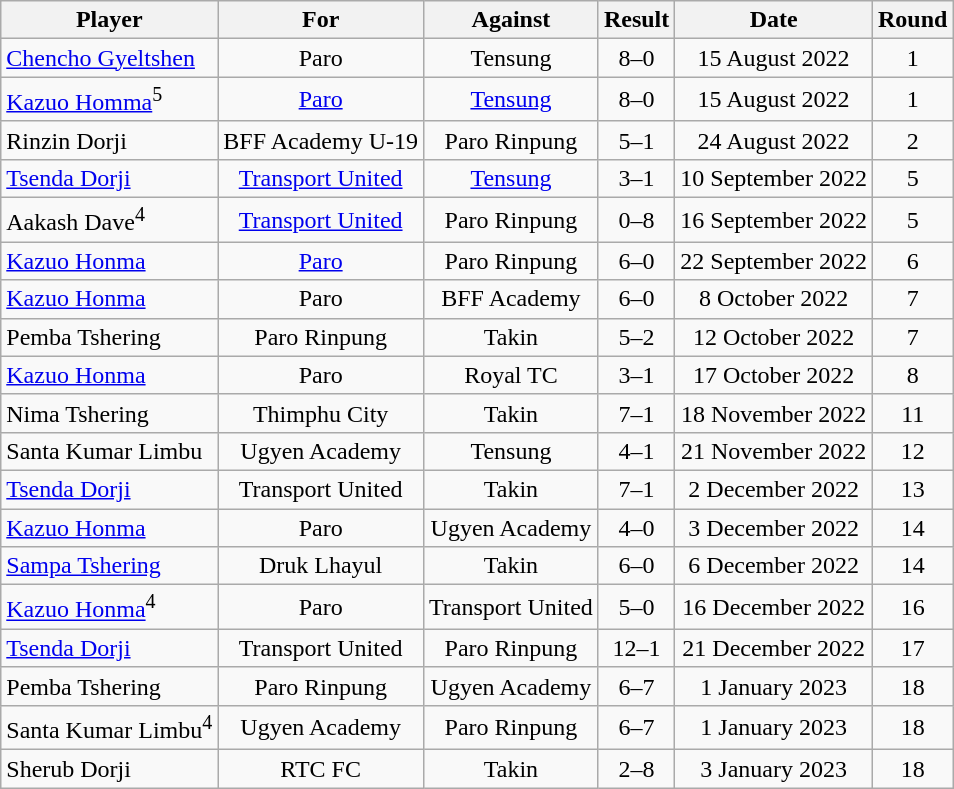<table class="wikitable" style="text-align:center">
<tr>
<th>Player</th>
<th>For</th>
<th>Against</th>
<th>Result</th>
<th>Date</th>
<th>Round</th>
</tr>
<tr>
<td style=text-align:left> <a href='#'>Chencho Gyeltshen</a></td>
<td>Paro</td>
<td>Tensung</td>
<td>8–0</td>
<td>15 August 2022</td>
<td>1</td>
</tr>
<tr>
<td style=text-align:left> <a href='#'>Kazuo Homma</a><sup>5</sup></td>
<td><a href='#'>Paro</a></td>
<td><a href='#'>Tensung</a></td>
<td>8–0</td>
<td>15 August 2022</td>
<td>1</td>
</tr>
<tr>
<td style=text-align:left> Rinzin Dorji</td>
<td>BFF Academy U-19</td>
<td>Paro Rinpung</td>
<td>5–1</td>
<td>24 August 2022</td>
<td>2</td>
</tr>
<tr>
<td style=text-align:left> <a href='#'>Tsenda Dorji</a></td>
<td><a href='#'>Transport United</a></td>
<td><a href='#'>Tensung</a></td>
<td>3–1</td>
<td>10 September 2022</td>
<td>5</td>
</tr>
<tr>
<td style=text-align:left> Aakash Dave<sup>4</sup></td>
<td><a href='#'>Transport United</a></td>
<td>Paro Rinpung</td>
<td>0–8</td>
<td>16 September 2022</td>
<td>5</td>
</tr>
<tr>
<td style=text-align:left> <a href='#'>Kazuo Honma</a></td>
<td><a href='#'>Paro</a></td>
<td>Paro Rinpung</td>
<td>6–0</td>
<td>22 September 2022</td>
<td>6</td>
</tr>
<tr>
<td style=text-align:left> <a href='#'>Kazuo Honma</a></td>
<td>Paro</td>
<td>BFF Academy</td>
<td>6–0</td>
<td>8 October 2022</td>
<td>7</td>
</tr>
<tr>
<td style=text-align:left> Pemba Tshering</td>
<td>Paro Rinpung</td>
<td>Takin</td>
<td>5–2</td>
<td>12 October 2022</td>
<td>7</td>
</tr>
<tr>
<td style=text-align:left> <a href='#'>Kazuo Honma</a></td>
<td>Paro</td>
<td>Royal TC</td>
<td>3–1</td>
<td>17 October 2022</td>
<td>8</td>
</tr>
<tr>
<td style=text-align:left> Nima Tshering</td>
<td>Thimphu City</td>
<td>Takin</td>
<td>7–1</td>
<td>18 November 2022</td>
<td>11</td>
</tr>
<tr>
<td style=text-align:left> Santa Kumar Limbu</td>
<td>Ugyen Academy</td>
<td>Tensung</td>
<td>4–1</td>
<td>21 November 2022</td>
<td>12</td>
</tr>
<tr>
<td style=text-align:left> <a href='#'>Tsenda Dorji</a></td>
<td>Transport United</td>
<td>Takin</td>
<td>7–1</td>
<td>2 December 2022</td>
<td>13</td>
</tr>
<tr>
<td style=text-align:left> <a href='#'>Kazuo Honma</a></td>
<td>Paro</td>
<td>Ugyen Academy</td>
<td>4–0</td>
<td>3 December 2022</td>
<td>14</td>
</tr>
<tr>
<td style=text-align:left> <a href='#'>Sampa Tshering</a></td>
<td>Druk Lhayul</td>
<td>Takin</td>
<td>6–0</td>
<td>6 December 2022</td>
<td>14</td>
</tr>
<tr>
<td style=text-align:left> <a href='#'>Kazuo Honma</a><sup>4</sup></td>
<td>Paro</td>
<td>Transport United</td>
<td>5–0</td>
<td>16 December 2022</td>
<td>16</td>
</tr>
<tr>
<td style=text-align:left> <a href='#'>Tsenda Dorji</a></td>
<td>Transport United</td>
<td>Paro Rinpung</td>
<td>12–1</td>
<td>21 December 2022</td>
<td>17</td>
</tr>
<tr>
<td style=text-align:left> Pemba Tshering</td>
<td>Paro Rinpung</td>
<td>Ugyen Academy</td>
<td>6–7</td>
<td>1 January 2023</td>
<td>18</td>
</tr>
<tr>
<td style=text-align:left> Santa Kumar Limbu<sup>4</sup></td>
<td>Ugyen Academy</td>
<td>Paro Rinpung</td>
<td>6–7</td>
<td>1 January 2023</td>
<td>18</td>
</tr>
<tr>
<td style=text-align:left> Sherub Dorji</td>
<td>RTC FC</td>
<td>Takin</td>
<td>2–8</td>
<td>3 January 2023</td>
<td>18</td>
</tr>
</table>
